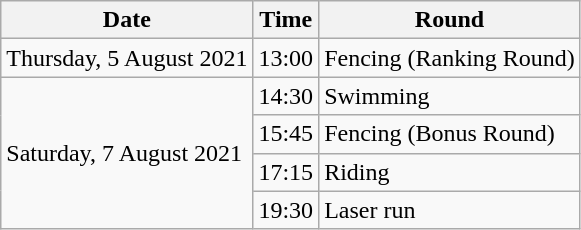<table class="wikitable">
<tr>
<th>Date</th>
<th>Time</th>
<th>Round</th>
</tr>
<tr>
<td>Thursday, 5 August 2021</td>
<td>13:00</td>
<td>Fencing (Ranking Round)</td>
</tr>
<tr>
<td rowspan=4>Saturday, 7 August 2021</td>
<td>14:30</td>
<td>Swimming</td>
</tr>
<tr>
<td>15:45</td>
<td>Fencing (Bonus Round)</td>
</tr>
<tr>
<td>17:15</td>
<td>Riding</td>
</tr>
<tr>
<td>19:30</td>
<td>Laser run</td>
</tr>
</table>
